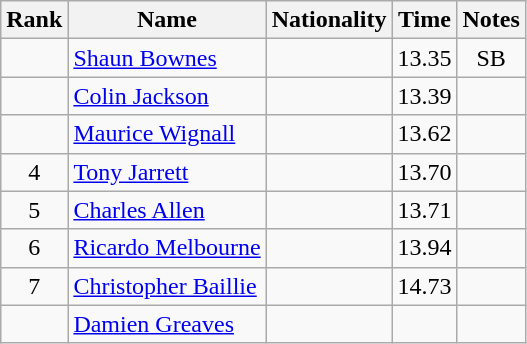<table class="wikitable sortable" style="text-align:center">
<tr>
<th>Rank</th>
<th>Name</th>
<th>Nationality</th>
<th>Time</th>
<th>Notes</th>
</tr>
<tr>
<td></td>
<td align=left><a href='#'>Shaun Bownes</a></td>
<td align=left></td>
<td>13.35</td>
<td>SB</td>
</tr>
<tr>
<td></td>
<td align=left><a href='#'>Colin Jackson</a></td>
<td align=left></td>
<td>13.39</td>
<td></td>
</tr>
<tr>
<td></td>
<td align=left><a href='#'>Maurice Wignall</a></td>
<td align=left></td>
<td>13.62</td>
<td></td>
</tr>
<tr>
<td>4</td>
<td align=left><a href='#'>Tony Jarrett</a></td>
<td align=left></td>
<td>13.70</td>
<td></td>
</tr>
<tr>
<td>5</td>
<td align=left><a href='#'>Charles Allen</a></td>
<td align=left></td>
<td>13.71</td>
<td></td>
</tr>
<tr>
<td>6</td>
<td align=left><a href='#'>Ricardo Melbourne</a></td>
<td align=left></td>
<td>13.94</td>
<td></td>
</tr>
<tr>
<td>7</td>
<td align=left><a href='#'>Christopher Baillie</a></td>
<td align=left></td>
<td>14.73</td>
<td></td>
</tr>
<tr>
<td></td>
<td align=left><a href='#'>Damien Greaves</a></td>
<td align=left></td>
<td></td>
<td></td>
</tr>
</table>
